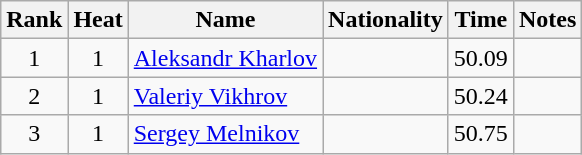<table class="wikitable sortable" style="text-align:center">
<tr>
<th>Rank</th>
<th>Heat</th>
<th>Name</th>
<th>Nationality</th>
<th>Time</th>
<th>Notes</th>
</tr>
<tr>
<td>1</td>
<td>1</td>
<td align="left"><a href='#'>Aleksandr Kharlov</a></td>
<td align=left></td>
<td>50.09</td>
<td></td>
</tr>
<tr>
<td>2</td>
<td>1</td>
<td align="left"><a href='#'>Valeriy Vikhrov</a></td>
<td align=left></td>
<td>50.24</td>
<td></td>
</tr>
<tr>
<td>3</td>
<td>1</td>
<td align="left"><a href='#'>Sergey Melnikov</a></td>
<td align=left></td>
<td>50.75</td>
<td></td>
</tr>
</table>
